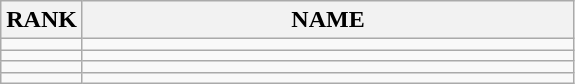<table class="wikitable">
<tr>
<th>RANK</th>
<th style="width: 20em">NAME</th>
</tr>
<tr>
<td align="center"></td>
<td></td>
</tr>
<tr>
<td align="center"></td>
<td></td>
</tr>
<tr>
<td align="center"></td>
<td></td>
</tr>
<tr>
<td align="center"></td>
<td></td>
</tr>
</table>
